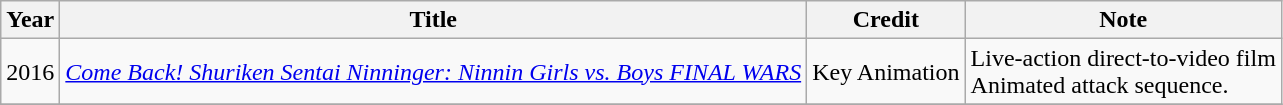<table class="wikitable">
<tr>
<th>Year</th>
<th>Title</th>
<th>Credit</th>
<th>Note</th>
</tr>
<tr>
<td>2016</td>
<td><em><a href='#'>Come Back! Shuriken Sentai Ninninger: Ninnin Girls vs. Boys FINAL WARS</a></em></td>
<td>Key Animation</td>
<td>Live-action direct-to-video film<br>Animated attack sequence.</td>
</tr>
<tr>
</tr>
</table>
